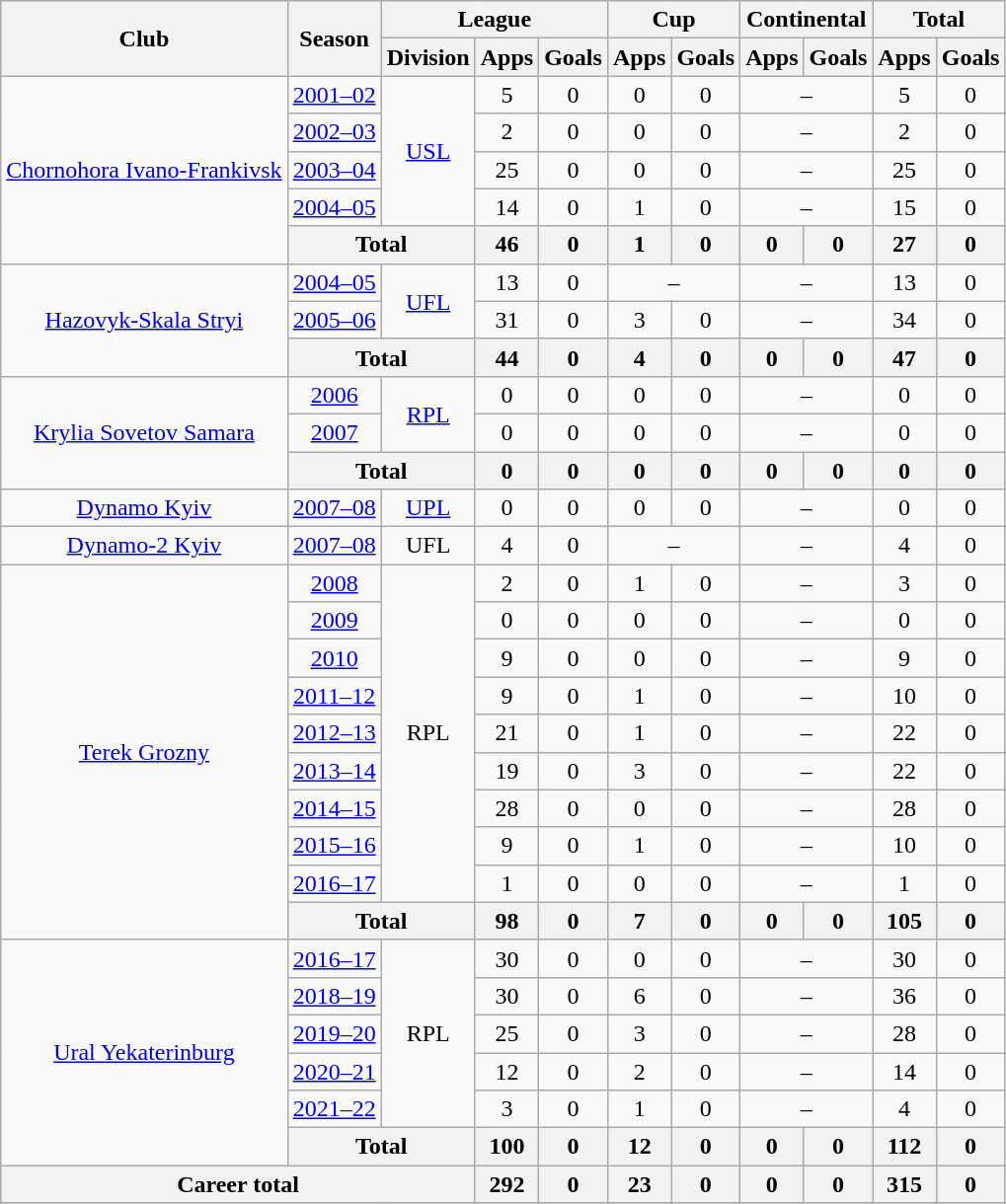<table class="wikitable" style="text-align: center;">
<tr>
<th rowspan=2>Club</th>
<th rowspan=2>Season</th>
<th colspan=3>League</th>
<th colspan=2>Cup</th>
<th colspan=2>Continental</th>
<th colspan=2>Total</th>
</tr>
<tr>
<th>Division</th>
<th>Apps</th>
<th>Goals</th>
<th>Apps</th>
<th>Goals</th>
<th>Apps</th>
<th>Goals</th>
<th>Apps</th>
<th>Goals</th>
</tr>
<tr>
<td rowspan=5><a href='#'>Chornohora Ivano-Frankivsk</a></td>
<td><a href='#'>2001–02</a></td>
<td rowspan=4><a href='#'>USL</a></td>
<td>5</td>
<td>0</td>
<td>0</td>
<td>0</td>
<td colspan=2>–</td>
<td>5</td>
<td>0</td>
</tr>
<tr>
<td><a href='#'>2002–03</a></td>
<td>2</td>
<td>0</td>
<td>0</td>
<td>0</td>
<td colspan=2>–</td>
<td>2</td>
<td>0</td>
</tr>
<tr>
<td><a href='#'>2003–04</a></td>
<td>25</td>
<td>0</td>
<td>0</td>
<td>0</td>
<td colspan=2>–</td>
<td>25</td>
<td>0</td>
</tr>
<tr>
<td><a href='#'>2004–05</a></td>
<td>14</td>
<td>0</td>
<td>1</td>
<td>0</td>
<td colspan=2>–</td>
<td>15</td>
<td>0</td>
</tr>
<tr>
<th colspan=2>Total</th>
<th>46</th>
<th>0</th>
<th>1</th>
<th>0</th>
<th>0</th>
<th>0</th>
<th>27</th>
<th>0</th>
</tr>
<tr>
<td rowspan=3><a href='#'>Hazovyk-Skala Stryi</a></td>
<td><a href='#'>2004–05</a></td>
<td rowspan=2><a href='#'>UFL</a></td>
<td>13</td>
<td>0</td>
<td colspan=2>–</td>
<td colspan=2>–</td>
<td>13</td>
<td>0</td>
</tr>
<tr>
<td><a href='#'>2005–06</a></td>
<td>31</td>
<td>0</td>
<td>3</td>
<td>0</td>
<td colspan=2>–</td>
<td>34</td>
<td>0</td>
</tr>
<tr>
<th colspan=2>Total</th>
<th>44</th>
<th>0</th>
<th>4</th>
<th>0</th>
<th>0</th>
<th>0</th>
<th>47</th>
<th>0</th>
</tr>
<tr>
<td rowspan=3><a href='#'>Krylia Sovetov Samara</a></td>
<td><a href='#'>2006</a></td>
<td rowspan=2><a href='#'>RPL</a></td>
<td>0</td>
<td>0</td>
<td>0</td>
<td>0</td>
<td colspan=2>–</td>
<td>0</td>
<td>0</td>
</tr>
<tr>
<td><a href='#'>2007</a></td>
<td>0</td>
<td>0</td>
<td>0</td>
<td>0</td>
<td colspan=2>–</td>
<td>0</td>
<td>0</td>
</tr>
<tr>
<th colspan=2>Total</th>
<th>0</th>
<th>0</th>
<th>0</th>
<th>0</th>
<th>0</th>
<th>0</th>
<th>0</th>
<th>0</th>
</tr>
<tr>
<td><a href='#'>Dynamo Kyiv</a></td>
<td><a href='#'>2007–08</a></td>
<td><a href='#'>UPL</a></td>
<td>0</td>
<td>0</td>
<td>0</td>
<td>0</td>
<td colspan=2>–</td>
<td>0</td>
<td>0</td>
</tr>
<tr>
<td><a href='#'>Dynamo-2 Kyiv</a></td>
<td><a href='#'>2007–08</a></td>
<td>UFL</td>
<td>4</td>
<td>0</td>
<td colspan=2>–</td>
<td colspan=2>–</td>
<td>4</td>
<td>0</td>
</tr>
<tr>
<td rowspan=10><a href='#'>Terek Grozny</a></td>
<td><a href='#'>2008</a></td>
<td rowspan=9>RPL</td>
<td>2</td>
<td>0</td>
<td>1</td>
<td>0</td>
<td colspan=2>–</td>
<td>3</td>
<td>0</td>
</tr>
<tr>
<td><a href='#'>2009</a></td>
<td>0</td>
<td>0</td>
<td>0</td>
<td>0</td>
<td colspan=2>–</td>
<td>0</td>
<td>0</td>
</tr>
<tr>
<td><a href='#'>2010</a></td>
<td>9</td>
<td>0</td>
<td>0</td>
<td>0</td>
<td colspan=2>–</td>
<td>9</td>
<td>0</td>
</tr>
<tr>
<td><a href='#'>2011–12</a></td>
<td>9</td>
<td>0</td>
<td>1</td>
<td>0</td>
<td colspan=2>–</td>
<td>10</td>
<td>0</td>
</tr>
<tr>
<td><a href='#'>2012–13</a></td>
<td>21</td>
<td>0</td>
<td>1</td>
<td>0</td>
<td colspan=2>–</td>
<td>22</td>
<td>0</td>
</tr>
<tr>
<td><a href='#'>2013–14</a></td>
<td>19</td>
<td>0</td>
<td>3</td>
<td>0</td>
<td colspan=2>–</td>
<td>22</td>
<td>0</td>
</tr>
<tr>
<td><a href='#'>2014–15</a></td>
<td>28</td>
<td>0</td>
<td>0</td>
<td>0</td>
<td colspan=2>–</td>
<td>28</td>
<td>0</td>
</tr>
<tr>
<td><a href='#'>2015–16</a></td>
<td>9</td>
<td>0</td>
<td>1</td>
<td>0</td>
<td colspan=2>–</td>
<td>10</td>
<td>0</td>
</tr>
<tr>
<td><a href='#'>2016–17</a></td>
<td>1</td>
<td>0</td>
<td>0</td>
<td>0</td>
<td colspan=2>–</td>
<td>1</td>
<td>0</td>
</tr>
<tr>
<th colspan=2>Total</th>
<th>98</th>
<th>0</th>
<th>7</th>
<th>0</th>
<th>0</th>
<th>0</th>
<th>105</th>
<th>0</th>
</tr>
<tr>
<td rowspan="6"><a href='#'>Ural Yekaterinburg</a></td>
<td><a href='#'>2016–17</a></td>
<td rowspan="5">RPL</td>
<td>30</td>
<td>0</td>
<td>0</td>
<td>0</td>
<td colspan=2>–</td>
<td>30</td>
<td>0</td>
</tr>
<tr>
<td><a href='#'>2018–19</a></td>
<td>30</td>
<td>0</td>
<td>6</td>
<td>0</td>
<td colspan=2>–</td>
<td>36</td>
<td>0</td>
</tr>
<tr>
<td><a href='#'>2019–20</a></td>
<td>25</td>
<td>0</td>
<td>3</td>
<td>0</td>
<td colspan=2>–</td>
<td>28</td>
<td>0</td>
</tr>
<tr>
<td><a href='#'>2020–21</a></td>
<td>12</td>
<td>0</td>
<td>2</td>
<td>0</td>
<td colspan=2>–</td>
<td>14</td>
<td>0</td>
</tr>
<tr>
<td><a href='#'>2021–22</a></td>
<td>3</td>
<td>0</td>
<td>1</td>
<td>0</td>
<td colspan=2>–</td>
<td>4</td>
<td>0</td>
</tr>
<tr>
<th colspan=2>Total</th>
<th>100</th>
<th>0</th>
<th>12</th>
<th>0</th>
<th>0</th>
<th>0</th>
<th>112</th>
<th>0</th>
</tr>
<tr>
<th colspan=3>Career total</th>
<th>292</th>
<th>0</th>
<th>23</th>
<th>0</th>
<th>0</th>
<th>0</th>
<th>315</th>
<th>0</th>
</tr>
<tr>
</tr>
</table>
